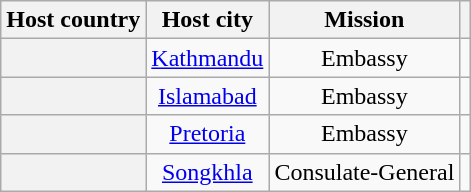<table class="wikitable plainrowheaders" style="text-align:center;">
<tr>
<th scope="col">Host country</th>
<th scope="col">Host city</th>
<th scope="col">Mission</th>
<th scope="col"></th>
</tr>
<tr>
<th scope="row"></th>
<td><a href='#'>Kathmandu</a></td>
<td>Embassy</td>
<td></td>
</tr>
<tr>
<th scope="row"></th>
<td><a href='#'>Islamabad</a></td>
<td>Embassy</td>
<td></td>
</tr>
<tr>
<th scope="row"></th>
<td><a href='#'>Pretoria</a></td>
<td>Embassy</td>
<td></td>
</tr>
<tr>
<th scope="row"></th>
<td><a href='#'>Songkhla</a></td>
<td>Consulate-General</td>
<td></td>
</tr>
</table>
